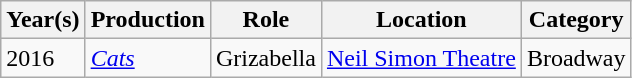<table class="wikitable">
<tr>
<th>Year(s)</th>
<th>Production</th>
<th>Role</th>
<th>Location</th>
<th>Category</th>
</tr>
<tr>
<td>2016</td>
<td><em><a href='#'>Cats</a></em></td>
<td>Grizabella</td>
<td><a href='#'>Neil Simon Theatre</a></td>
<td>Broadway</td>
</tr>
</table>
